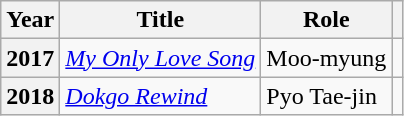<table class="wikitable plainrowheaders sortable">
<tr>
<th scope="col">Year</th>
<th scope="col">Title</th>
<th scope="col">Role</th>
<th scope="col" class="unsortable"></th>
</tr>
<tr>
<th scope="row">2017</th>
<td><em><a href='#'>My Only Love Song</a></em></td>
<td>Moo-myung</td>
<td style="text-align:center"></td>
</tr>
<tr>
<th scope="row">2018</th>
<td><em><a href='#'>Dokgo Rewind</a></em></td>
<td>Pyo Tae-jin</td>
<td style="text-align:center"></td>
</tr>
</table>
